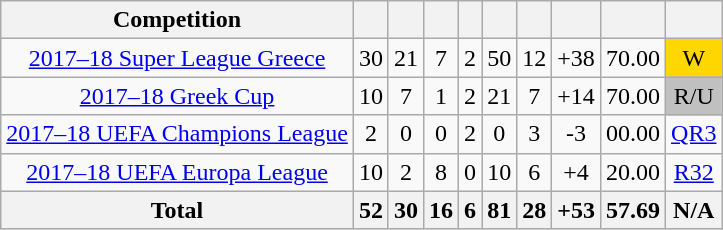<table class="wikitable" style="text-align:center">
<tr>
<th>Competition</th>
<th></th>
<th></th>
<th></th>
<th></th>
<th></th>
<th></th>
<th></th>
<th></th>
<th></th>
</tr>
<tr>
<td><a href='#'>2017–18 Super League Greece</a></td>
<td>30</td>
<td>21</td>
<td>7</td>
<td>2</td>
<td>50</td>
<td>12</td>
<td>+38</td>
<td>70.00</td>
<td bgcolor=#FFD700>W</td>
</tr>
<tr>
<td><a href='#'>2017–18 Greek Cup</a></td>
<td>10</td>
<td>7</td>
<td>1</td>
<td>2</td>
<td>21</td>
<td>7</td>
<td>+14</td>
<td>70.00</td>
<td bgcolor=#C0C0C0>R/U</td>
</tr>
<tr>
<td><a href='#'>2017–18 UEFA Champions League</a></td>
<td>2</td>
<td>0</td>
<td>0</td>
<td>2</td>
<td>0</td>
<td>3</td>
<td>-3</td>
<td>00.00</td>
<td><a href='#'>QR3</a></td>
</tr>
<tr>
<td><a href='#'>2017–18 UEFA Europa League</a></td>
<td>10</td>
<td>2</td>
<td>8</td>
<td>0</td>
<td>10</td>
<td>6</td>
<td>+4</td>
<td>20.00</td>
<td><a href='#'>R32</a></td>
</tr>
<tr>
<th>Total</th>
<th>52</th>
<th>30</th>
<th>16</th>
<th>6</th>
<th>81</th>
<th>28</th>
<th>+53</th>
<th>57.69</th>
<th>N/A</th>
</tr>
</table>
